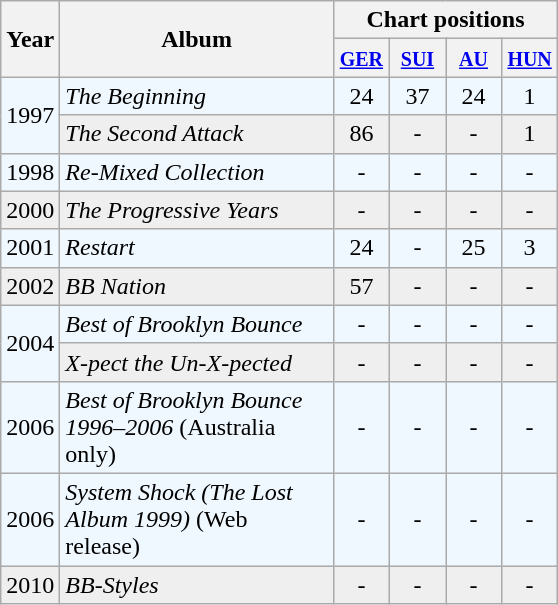<table class="wikitable">
<tr>
<th style="width:30px;" rowspan="2">Year</th>
<th style="width:175px;" rowspan="2">Album</th>
<th colspan="11">Chart positions</th>
</tr>
<tr style="background:#ddd;">
<th width="30"><small><a href='#'>GER</a></small></th>
<th width="30"><small><a href='#'>SUI</a></small></th>
<th width="30"><small><a href='#'>AU</a></small></th>
<th width="30"><small><a href='#'>HUN</a></small></th>
</tr>
<tr style="background:#f0f8ff;">
<td rowspan="2">1997</td>
<td align="left"><em>The Beginning</em></td>
<td style="text-align:center;">24</td>
<td style="text-align:center;">37</td>
<td style="text-align:center;">24</td>
<td style="text-align:center;">1</td>
</tr>
<tr style="background:#efefef;">
<td align="left"><em>The Second Attack</em></td>
<td style="text-align:center;">86</td>
<td style="text-align:center;">-</td>
<td style="text-align:center;">-</td>
<td style="text-align:center;">1</td>
</tr>
<tr style="background:#f0f8ff;">
<td>1998</td>
<td align="left"><em>Re-Mixed Collection</em></td>
<td style="text-align:center;">-</td>
<td style="text-align:center;">-</td>
<td style="text-align:center;">-</td>
<td style="text-align:center;">-</td>
</tr>
<tr style="background:#efefef;">
<td>2000</td>
<td align="left"><em>The Progressive Years</em></td>
<td style="text-align:center;">-</td>
<td style="text-align:center;">-</td>
<td style="text-align:center;">-</td>
<td style="text-align:center;">-</td>
</tr>
<tr style="background:#f0f8ff;">
<td>2001</td>
<td align="left"><em>Restart</em></td>
<td style="text-align:center;">24</td>
<td style="text-align:center;">-</td>
<td style="text-align:center;">25</td>
<td style="text-align:center;">3</td>
</tr>
<tr style="background:#efefef;">
<td>2002</td>
<td align="left"><em>BB Nation</em></td>
<td style="text-align:center;">57</td>
<td style="text-align:center;">-</td>
<td style="text-align:center;">-</td>
<td style="text-align:center;">-</td>
</tr>
<tr style="background:#f0f8ff;">
<td rowspan="2">2004</td>
<td align="left"><em>Best of Brooklyn Bounce</em></td>
<td style="text-align:center;">-</td>
<td style="text-align:center;">-</td>
<td style="text-align:center;">-</td>
<td style="text-align:center;">-</td>
</tr>
<tr style="background:#efefef;">
<td align="left"><em>X-pect the Un-X-pected</em></td>
<td style="text-align:center;">-</td>
<td style="text-align:center;">-</td>
<td style="text-align:center;">-</td>
<td style="text-align:center;">-</td>
</tr>
<tr style="background:#f0f8ff;">
<td>2006</td>
<td align="left"><em>Best of Brooklyn Bounce 1996–2006</em> (Australia only)</td>
<td style="text-align:center;">-</td>
<td style="text-align:center;">-</td>
<td style="text-align:center;">-</td>
<td style="text-align:center;">-</td>
</tr>
<tr style="background:#f0f8ff;">
<td>2006</td>
<td align="left"><em>System Shock (The Lost Album 1999)</em> (Web release)</td>
<td style="text-align:center;">-</td>
<td style="text-align:center;">-</td>
<td style="text-align:center;">-</td>
<td style="text-align:center;">-</td>
</tr>
<tr style="background:#efefef;">
<td>2010</td>
<td align="left"><em>BB-Styles</em></td>
<td style="text-align:center;">-</td>
<td style="text-align:center;">-</td>
<td style="text-align:center;">-</td>
<td style="text-align:center;">-</td>
</tr>
</table>
